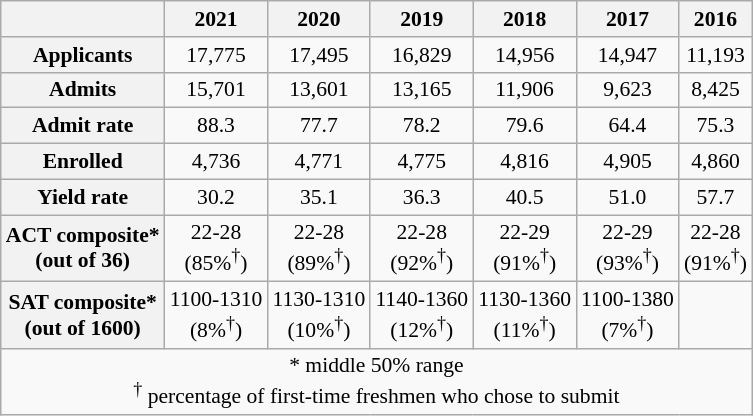<table class="wikitable" style="text-align:center; float:left; font-size:90%; margin:10px">
<tr>
<th></th>
<th>2021</th>
<th>2020</th>
<th>2019</th>
<th>2018</th>
<th>2017</th>
<th>2016</th>
</tr>
<tr>
<th>Applicants</th>
<td>17,775</td>
<td>17,495</td>
<td>16,829</td>
<td>14,956</td>
<td>14,947</td>
<td>11,193</td>
</tr>
<tr>
<th>Admits</th>
<td>15,701</td>
<td>13,601</td>
<td>13,165</td>
<td>11,906</td>
<td>9,623</td>
<td>8,425</td>
</tr>
<tr>
<th>Admit rate</th>
<td>88.3</td>
<td>77.7</td>
<td>78.2</td>
<td>79.6</td>
<td>64.4</td>
<td>75.3</td>
</tr>
<tr>
<th>Enrolled</th>
<td>4,736</td>
<td>4,771</td>
<td>4,775</td>
<td>4,816</td>
<td>4,905</td>
<td>4,860</td>
</tr>
<tr>
<th>Yield rate</th>
<td>30.2</td>
<td>35.1</td>
<td>36.3</td>
<td>40.5</td>
<td>51.0</td>
<td>57.7</td>
</tr>
<tr>
<th>ACT composite*<br>(out of 36)</th>
<td>22-28<br>(85%<sup>†</sup>)</td>
<td>22-28<br>(89%<sup>†</sup>)</td>
<td>22-28<br>(92%<sup>†</sup>)</td>
<td>22-29<br>(91%<sup>†</sup>)</td>
<td>22-29<br>(93%<sup>†</sup>)</td>
<td>22-28<br>(91%<sup>†</sup>)</td>
</tr>
<tr>
<th>SAT composite*<br>(out of 1600)</th>
<td>1100-1310<br>(8%<sup>†</sup>)</td>
<td>1130-1310<br>(10%<sup>†</sup>)</td>
<td>1140-1360<br>(12%<sup>†</sup>)</td>
<td>1130-1360<br>(11%<sup>†</sup>)</td>
<td>1100-1380<br>(7%<sup>†</sup>)</td>
<td></td>
</tr>
<tr>
<td colspan=7>* middle 50% range<br> <sup>†</sup> percentage of first-time freshmen who chose to submit</td>
</tr>
</table>
